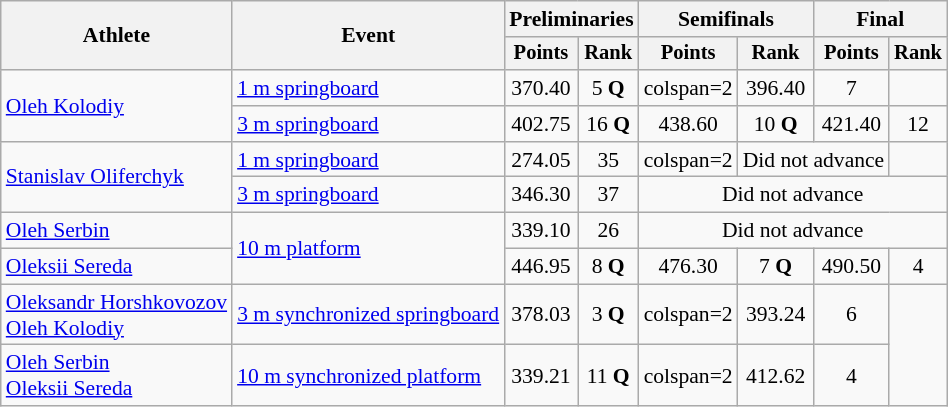<table class="wikitable" style="text-align:center; font-size:90%">
<tr>
<th rowspan="2">Athlete</th>
<th rowspan="2">Event</th>
<th colspan="2">Preliminaries</th>
<th colspan="2">Semifinals</th>
<th colspan="2">Final</th>
</tr>
<tr style="font-size:95%">
<th>Points</th>
<th>Rank</th>
<th>Points</th>
<th>Rank</th>
<th>Points</th>
<th>Rank</th>
</tr>
<tr>
<td align=left rowspan=2><a href='#'>Oleh Kolodiy</a></td>
<td align=left><a href='#'>1 m springboard</a></td>
<td>370.40</td>
<td>5 <strong>Q</strong></td>
<td>colspan=2 </td>
<td>396.40</td>
<td>7</td>
</tr>
<tr>
<td align="left"><a href='#'>3 m springboard</a></td>
<td>402.75</td>
<td>16 <strong>Q</strong></td>
<td>438.60</td>
<td>10 <strong>Q</strong></td>
<td>421.40</td>
<td>12</td>
</tr>
<tr>
<td align=left rowspan=2><a href='#'>Stanislav Oliferchyk</a></td>
<td align=left><a href='#'>1 m springboard</a></td>
<td>274.05</td>
<td>35</td>
<td>colspan=2 </td>
<td colspan=2>Did not advance</td>
</tr>
<tr>
<td align="left"><a href='#'>3 m springboard</a></td>
<td>346.30</td>
<td>37</td>
<td colspan=4>Did not advance</td>
</tr>
<tr>
<td align=left><a href='#'>Oleh Serbin</a></td>
<td align="left" rowspan=2><a href='#'>10 m platform</a></td>
<td>339.10</td>
<td>26</td>
<td colspan=4>Did not advance</td>
</tr>
<tr>
<td align=left><a href='#'>Oleksii Sereda</a></td>
<td>446.95</td>
<td>8 <strong>Q</strong></td>
<td>476.30</td>
<td>7 <strong>Q</strong></td>
<td>490.50</td>
<td>4</td>
</tr>
<tr>
<td align="left"><a href='#'>Oleksandr Horshkovozov</a><br><a href='#'>Oleh Kolodiy</a></td>
<td align="left"><a href='#'>3 m synchronized springboard</a></td>
<td>378.03</td>
<td>3 <strong>Q</strong></td>
<td>colspan=2 </td>
<td>393.24</td>
<td>6</td>
</tr>
<tr>
<td align="left"><a href='#'>Oleh Serbin</a><br><a href='#'>Oleksii Sereda</a></td>
<td align="left"><a href='#'>10 m synchronized platform</a></td>
<td>339.21</td>
<td>11 <strong>Q</strong></td>
<td>colspan=2 </td>
<td>412.62</td>
<td>4</td>
</tr>
</table>
